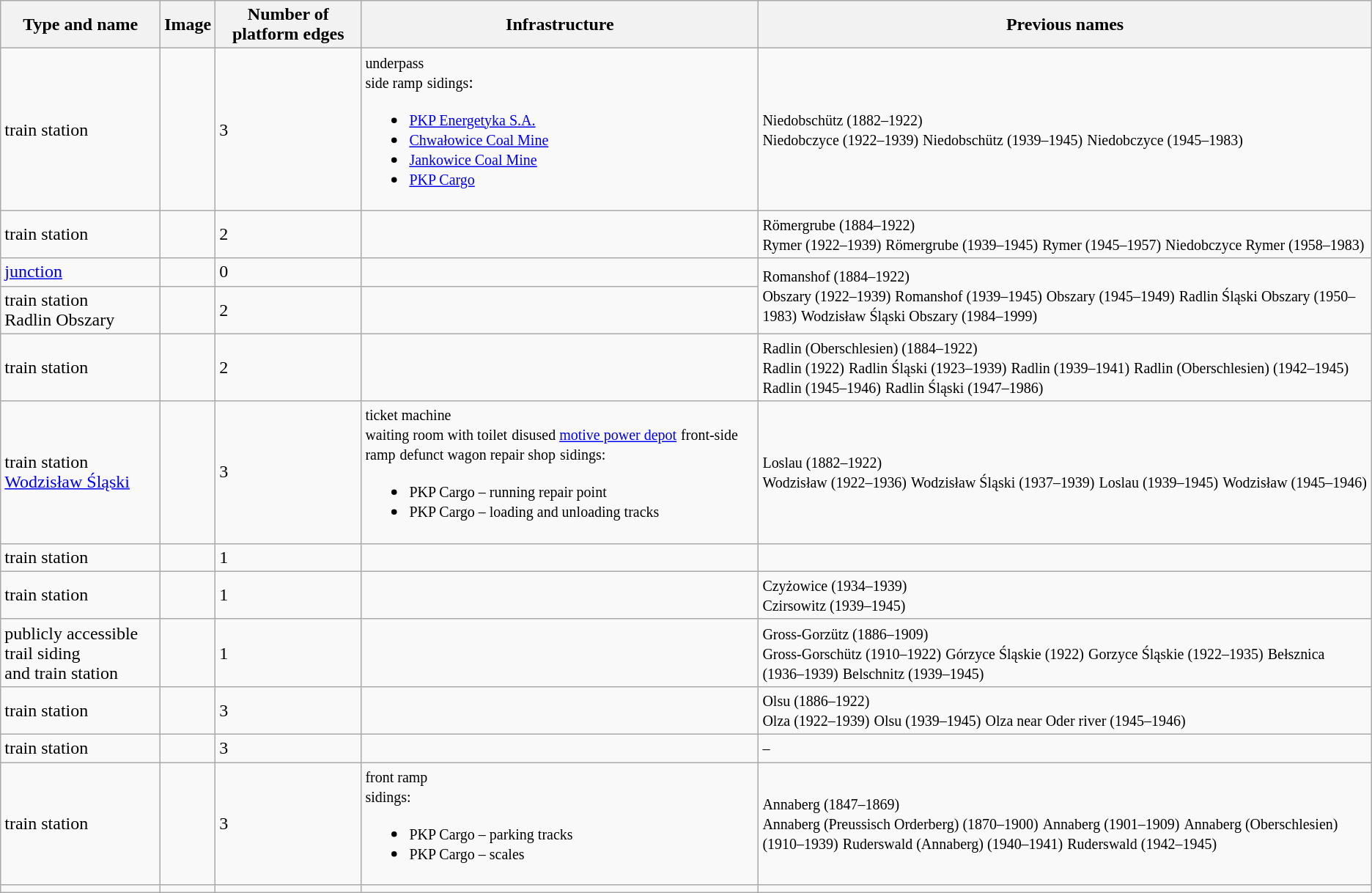<table class="wikitable">
<tr>
<th>Type and name</th>
<th>Image</th>
<th>Number of platform edges</th>
<th>Infrastructure</th>
<th>Previous names</th>
</tr>
<tr>
<td>train station<br></td>
<td></td>
<td>3</td>
<td><small>underpass</small><br><small>side ramp</small>
<small>sidings</small>:<ul><li><small><a href='#'>PKP Energetyka S.A.</a></small></li><li><small><a href='#'>Chwałowice Coal Mine</a></small></li><li><small><a href='#'>Jankowice Coal Mine</a></small></li><li><small><a href='#'>PKP Cargo</a></small></li></ul></td>
<td><small>Niedobschütz (1882–1922)</small><br><small>Niedobczyce (1922–1939)</small>
<small>Niedobschütz (1939–1945)</small>
<small>Niedobczyce (1945–1983)</small></td>
</tr>
<tr>
<td>train station<br></td>
<td></td>
<td>2</td>
<td></td>
<td><small>Römergrube (1884–1922)</small><br><small>Rymer (1922–1939)</small>
<small>Römergrube (1939–1945)</small>
<small>Rymer (1945–1957)</small>
<small>Niedobczyce Rymer (1958–1983)</small></td>
</tr>
<tr>
<td><a href='#'>junction</a><br></td>
<td></td>
<td>0</td>
<td></td>
<td rowspan="2"><small>Romanshof (1884–1922)</small><br><small>Obszary (1922–1939)</small>
<small>Romanshof (1939–1945)</small>
<small>Obszary (1945–1949)</small>
<small>Radlin Śląski Obszary (1950–1983)</small>
<small>Wodzisław Śląski Obszary (1984–1999)</small></td>
</tr>
<tr>
<td>train station<br>Radlin Obszary</td>
<td></td>
<td>2</td>
<td></td>
</tr>
<tr>
<td>train station<br></td>
<td></td>
<td>2</td>
<td></td>
<td><small>Radlin (Oberschlesien) (1884–1922)</small><br><small>Radlin (1922)</small>
<small>Radlin Śląski (1923–1939)</small>
<small>Radlin (1939–1941)</small>
<small>Radlin (Oberschlesien) (1942–1945)</small>
<small>Radlin (1945–1946)</small>
<small>Radlin Śląski (1947–1986)</small></td>
</tr>
<tr>
<td>train station<br><a href='#'>Wodzisław Śląski</a></td>
<td></td>
<td>3</td>
<td><small>ticket machine</small><br><small>waiting room with toilet</small>
<small>disused <a href='#'>motive power depot</a></small>
<small>front-side ramp</small>
<small>defunct wagon repair shop</small>
<small>sidings:</small><ul><li><small>PKP Cargo – running repair point</small></li><li><small>PKP Cargo – loading and unloading tracks</small></li></ul></td>
<td><small>Loslau (1882–1922)</small><br><small>Wodzisław (1922–1936)</small>
<small>Wodzisław Śląski (1937–1939)</small>
<small>Loslau (1939–1945)</small>
<small>Wodzisław (1945–1946)</small></td>
</tr>
<tr>
<td>train station<br></td>
<td></td>
<td>1</td>
<td></td>
<td></td>
</tr>
<tr>
<td>train station<br></td>
<td></td>
<td>1</td>
<td></td>
<td><small>Czyżowice (1934–1939)</small><br><small>Czirsowitz (1939–1945)</small></td>
</tr>
<tr>
<td>publicly accessible trail siding<br>and train station
</td>
<td></td>
<td>1</td>
<td></td>
<td><small>Gross-Gorzütz (1886–1909)</small><br><small>Gross-Gorschütz (1910–1922)</small>
<small>Górzyce Śląskie (1922)</small>
<small>Gorzyce Śląskie (1922–1935)</small>
<small>Bełsznica (1936–1939)</small>
<small>Belschnitz (1939–1945)</small></td>
</tr>
<tr>
<td>train station<br></td>
<td></td>
<td>3</td>
<td></td>
<td><small>Olsu (1886–1922)</small><br><small>Olza (1922–1939)</small>
<small>Olsu (1939–1945)</small>
<small>Olza near Oder river (1945–1946)</small></td>
</tr>
<tr>
<td>train station<br></td>
<td></td>
<td>3</td>
<td></td>
<td><small>–</small></td>
</tr>
<tr>
<td>train station<br></td>
<td></td>
<td>3</td>
<td><small>front ramp</small><br><small>sidings:</small><ul><li><small>PKP Cargo – parking tracks</small></li><li><small>PKP Cargo – scales</small></li></ul></td>
<td><small>Annaberg (1847–1869)</small><br><small>Annaberg (Preussisch Orderberg) (1870–1900)</small>
<small>Annaberg (1901–1909)</small>
<small>Annaberg (Oberschlesien) (1910–1939)</small>
<small>Ruderswald (Annaberg) (1940–1941)</small>
<small>Ruderswald (1942–1945)</small></td>
</tr>
<tr>
<td></td>
<td></td>
<td></td>
<td></td>
<td></td>
</tr>
</table>
